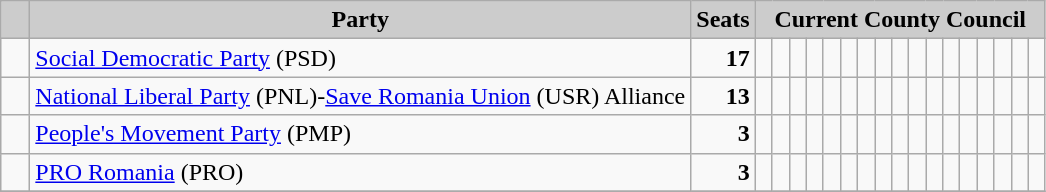<table class="wikitable">
<tr>
<th style="background:#ccc">   </th>
<th style="background:#ccc">Party</th>
<th style="background:#ccc">Seats</th>
<th style="background:#ccc" colspan="17">Current County Council</th>
</tr>
<tr>
<td>  </td>
<td><a href='#'>Social Democratic Party</a> (PSD)</td>
<td style="text-align: right"><strong>17</strong></td>
<td>  </td>
<td>  </td>
<td>  </td>
<td>  </td>
<td>  </td>
<td>  </td>
<td>  </td>
<td>  </td>
<td>  </td>
<td>  </td>
<td>  </td>
<td>  </td>
<td>  </td>
<td>  </td>
<td>  </td>
<td>  </td>
<td>  </td>
</tr>
<tr>
<td>  </td>
<td><a href='#'>National Liberal Party</a> (PNL)-<a href='#'>Save Romania Union</a> (USR) Alliance</td>
<td style="text-align: right"><strong>13</strong></td>
<td>  </td>
<td>  </td>
<td>  </td>
<td>  </td>
<td>  </td>
<td>  </td>
<td>  </td>
<td>  </td>
<td>  </td>
<td>  </td>
<td>  </td>
<td>  </td>
<td>  </td>
<td> </td>
<td> </td>
<td> </td>
<td> </td>
</tr>
<tr>
<td>  </td>
<td><a href='#'>People's Movement Party</a> (PMP)</td>
<td style="text-align: right"><strong>3</strong></td>
<td>  </td>
<td>  </td>
<td>  </td>
<td> </td>
<td> </td>
<td> </td>
<td> </td>
<td> </td>
<td> </td>
<td> </td>
<td> </td>
<td> </td>
<td> </td>
<td> </td>
<td> </td>
<td> </td>
<td> </td>
</tr>
<tr>
<td>  </td>
<td><a href='#'>PRO Romania</a> (PRO)</td>
<td style="text-align: right"><strong>3</strong></td>
<td>  </td>
<td>  </td>
<td>  </td>
<td> </td>
<td> </td>
<td> </td>
<td> </td>
<td> </td>
<td> </td>
<td> </td>
<td> </td>
<td> </td>
<td> </td>
<td> </td>
<td> </td>
<td> </td>
<td> </td>
</tr>
<tr>
</tr>
</table>
